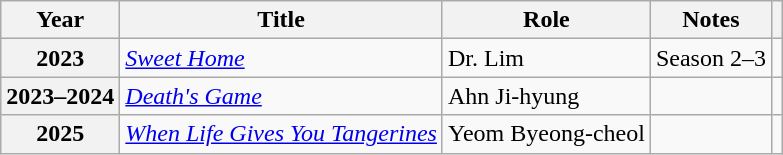<table class="wikitable sortable plainrowheaders">
<tr>
<th scope="col">Year</th>
<th scope="col">Title</th>
<th scope="col">Role</th>
<th scope="col" class="unsortable">Notes</th>
<th scope="col" class="unsortable"></th>
</tr>
<tr>
<th scope="row">2023</th>
<td><em><a href='#'>Sweet Home</a></em></td>
<td>Dr. Lim</td>
<td>Season 2–3</td>
<td></td>
</tr>
<tr>
<th scope="row">2023–2024</th>
<td><em><a href='#'>Death's Game</a></em></td>
<td>Ahn Ji-hyung</td>
<td></td>
<td></td>
</tr>
<tr>
<th scope="row">2025</th>
<td><em><a href='#'>When Life Gives You Tangerines</a></em></td>
<td>Yeom Byeong-cheol</td>
<td></td>
<td></td>
</tr>
</table>
